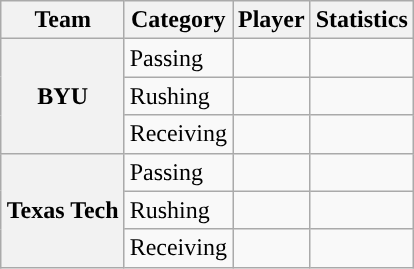<table class="wikitable" style="float:right">
<tr>
<th>Team</th>
<th>Category</th>
<th>Player</th>
<th>Statistics</th>
</tr>
<tr>
<th rowspan=3>BYU</th>
<td>Passing</td>
<td></td>
<td></td>
</tr>
<tr>
<td>Rushing</td>
<td></td>
<td></td>
</tr>
<tr>
<td>Receiving</td>
<td></td>
<td></td>
</tr>
<tr>
<th rowspan=3>Texas Tech</th>
<td>Passing</td>
<td></td>
<td></td>
</tr>
<tr>
<td>Rushing</td>
<td></td>
<td></td>
</tr>
<tr>
<td>Receiving</td>
<td></td>
<td></td>
</tr>
</table>
